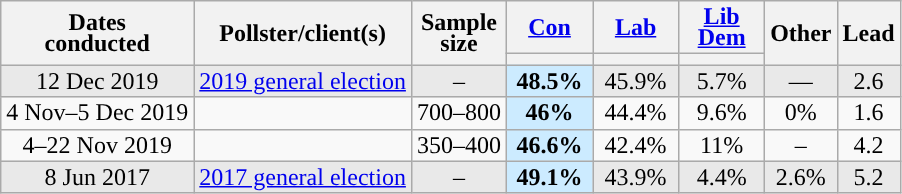<table class="wikitable sortable mw-datatable" style="text-align:center;line-height:14px;">
<tr>
<th rowspan="2">Dates<br>conducted</th>
<th rowspan="2">Pollster/client(s)</th>
<th rowspan="2" data-sort-type="number">Sample<br>size</th>
<th class="unsortable" style="width:50px;"><a href='#'>Con</a></th>
<th class="unsortable" style="width:50px;"><a href='#'>Lab</a></th>
<th class="unsortable" style="width:50px;"><a href='#'>Lib Dem</a></th>
<th rowspan="2" class="unsortable">Other</th>
<th rowspan="2" data-sort-type="number">Lead</th>
</tr>
<tr>
<th data-sort-type="number" style="background:"></th>
<th data-sort-type="number" style="background:"></th>
<th data-sort-type="number" style="background:"></th>
</tr>
<tr style="background:#E9E9E9;">
<td data-sort-value="2017-06-08">12 Dec 2019</td>
<td><a href='#'>2019 general election</a></td>
<td>–</td>
<td style="background:#CCEBFF;"><strong>48.5%</strong></td>
<td>45.9%</td>
<td>5.7%</td>
<td>—</td>
<td style="background:">2.6</td>
</tr>
<tr>
<td data-sort-value="2019-10-21">4 Nov–5 Dec 2019</td>
<td></td>
<td>700–800</td>
<td style="background:#CCEBFF;"><strong>46%</strong></td>
<td>44.4%</td>
<td>9.6%</td>
<td>0%</td>
<td style="background:">1.6</td>
</tr>
<tr>
<td data-sort-value="2019-10-21">4–22 Nov 2019</td>
<td></td>
<td>350–400</td>
<td style="background:#CCEBFF;"><strong>46.6%</strong></td>
<td>42.4%</td>
<td>11%</td>
<td>–</td>
<td style="background:">4.2</td>
</tr>
<tr style="background:#E9E9E9;">
<td data-sort-value="2017-06-08">8 Jun 2017</td>
<td><a href='#'>2017 general election</a></td>
<td>–</td>
<td style="background:#CCEBFF;"><strong>49.1%</strong></td>
<td>43.9%</td>
<td>4.4%</td>
<td>2.6%</td>
<td style="background:">5.2</td>
</tr>
</table>
